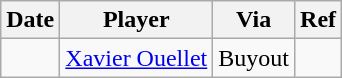<table class="wikitable">
<tr>
<th>Date</th>
<th>Player</th>
<th>Via</th>
<th>Ref</th>
</tr>
<tr>
<td></td>
<td><a href='#'>Xavier Ouellet</a></td>
<td>Buyout</td>
<td></td>
</tr>
</table>
